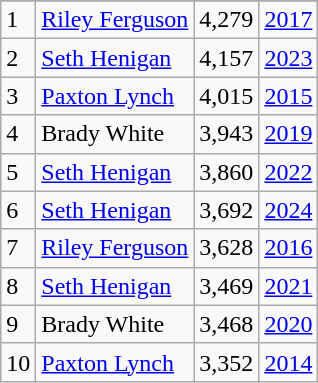<table class="wikitable">
<tr>
</tr>
<tr>
<td>1</td>
<td><a href='#'>Riley Ferguson</a></td>
<td><abbr>4,279</abbr></td>
<td><a href='#'>2017</a></td>
</tr>
<tr>
<td>2</td>
<td><a href='#'>Seth Henigan</a></td>
<td><abbr>4,157</abbr></td>
<td><a href='#'>2023</a></td>
</tr>
<tr>
<td>3</td>
<td><a href='#'>Paxton Lynch</a></td>
<td><abbr>4,015</abbr></td>
<td><a href='#'>2015</a></td>
</tr>
<tr>
<td>4</td>
<td>Brady White</td>
<td><abbr>3,943</abbr></td>
<td><a href='#'>2019</a></td>
</tr>
<tr>
<td>5</td>
<td><a href='#'>Seth Henigan</a></td>
<td><abbr>3,860</abbr></td>
<td><a href='#'>2022</a></td>
</tr>
<tr>
<td>6</td>
<td><a href='#'>Seth Henigan</a></td>
<td><abbr>3,692</abbr></td>
<td><a href='#'>2024</a></td>
</tr>
<tr>
<td>7</td>
<td><a href='#'>Riley Ferguson</a></td>
<td><abbr>3,628</abbr></td>
<td><a href='#'>2016</a></td>
</tr>
<tr>
<td>8</td>
<td><a href='#'>Seth Henigan</a></td>
<td><abbr>3,469</abbr></td>
<td><a href='#'>2021</a></td>
</tr>
<tr>
<td>9</td>
<td>Brady White</td>
<td><abbr>3,468</abbr></td>
<td><a href='#'>2020</a></td>
</tr>
<tr>
<td>10</td>
<td><a href='#'>Paxton Lynch</a></td>
<td><abbr>3,352</abbr></td>
<td><a href='#'>2014</a></td>
</tr>
</table>
